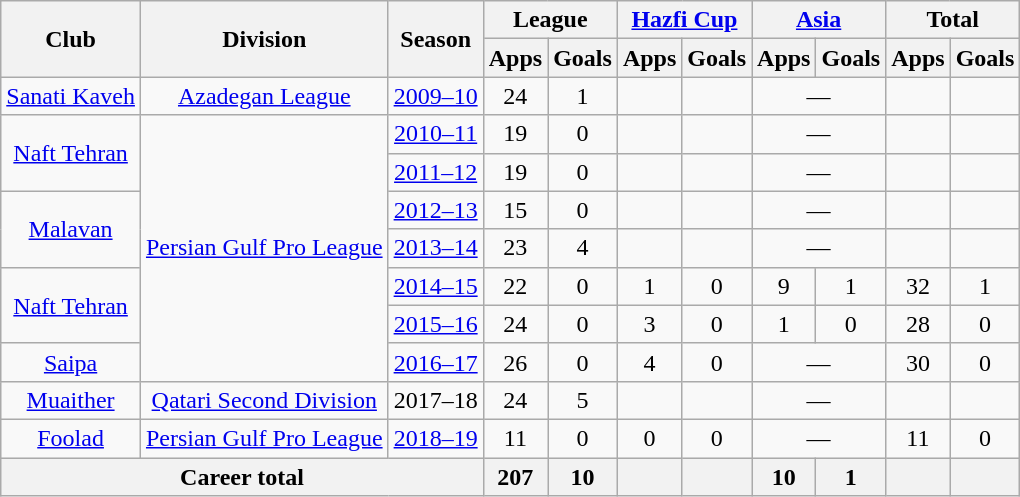<table class="wikitable" style="text-align: center;">
<tr>
<th rowspan="2">Club</th>
<th rowspan="2">Division</th>
<th rowspan="2">Season</th>
<th colspan="2">League</th>
<th colspan="2"><a href='#'>Hazfi Cup</a></th>
<th colspan="2"><a href='#'>Asia</a></th>
<th colspan="2">Total</th>
</tr>
<tr>
<th>Apps</th>
<th>Goals</th>
<th>Apps</th>
<th>Goals</th>
<th>Apps</th>
<th>Goals</th>
<th>Apps</th>
<th>Goals</th>
</tr>
<tr>
<td><a href='#'>Sanati Kaveh</a></td>
<td><a href='#'>Azadegan League</a></td>
<td><a href='#'>2009–10</a></td>
<td>24</td>
<td>1</td>
<td></td>
<td></td>
<td colspan=2>—</td>
<td></td>
<td></td>
</tr>
<tr>
<td rowspan="2"><a href='#'>Naft Tehran</a></td>
<td rowspan="7"><a href='#'>Persian Gulf Pro League</a></td>
<td><a href='#'>2010–11</a></td>
<td>19</td>
<td>0</td>
<td></td>
<td></td>
<td colspan=2>—</td>
<td></td>
<td></td>
</tr>
<tr>
<td><a href='#'>2011–12</a></td>
<td>19</td>
<td>0</td>
<td></td>
<td></td>
<td colspan=2>—</td>
<td></td>
<td></td>
</tr>
<tr>
<td rowspan="2"><a href='#'>Malavan</a></td>
<td><a href='#'>2012–13</a></td>
<td>15</td>
<td>0</td>
<td></td>
<td></td>
<td colspan=2>—</td>
<td></td>
<td></td>
</tr>
<tr>
<td><a href='#'>2013–14</a></td>
<td>23</td>
<td>4</td>
<td></td>
<td></td>
<td colspan=2>—</td>
<td></td>
<td></td>
</tr>
<tr>
<td rowspan="2"><a href='#'>Naft Tehran</a></td>
<td><a href='#'>2014–15</a></td>
<td>22</td>
<td>0</td>
<td>1</td>
<td>0</td>
<td>9</td>
<td>1</td>
<td>32</td>
<td>1</td>
</tr>
<tr>
<td><a href='#'>2015–16</a></td>
<td>24</td>
<td>0</td>
<td>3</td>
<td>0</td>
<td>1</td>
<td>0</td>
<td>28</td>
<td>0</td>
</tr>
<tr>
<td><a href='#'>Saipa</a></td>
<td><a href='#'>2016–17</a></td>
<td>26</td>
<td>0</td>
<td>4</td>
<td>0</td>
<td colspan=2>—</td>
<td>30</td>
<td>0</td>
</tr>
<tr>
<td><a href='#'>Muaither</a></td>
<td><a href='#'>Qatari Second Division</a></td>
<td>2017–18</td>
<td>24</td>
<td>5</td>
<td></td>
<td></td>
<td colspan=2>—</td>
<td></td>
<td></td>
</tr>
<tr>
<td><a href='#'>Foolad</a></td>
<td><a href='#'>Persian Gulf Pro League</a></td>
<td><a href='#'>2018–19</a></td>
<td>11</td>
<td>0</td>
<td>0</td>
<td>0</td>
<td colspan=2>—</td>
<td>11</td>
<td>0</td>
</tr>
<tr>
<th colspan=3>Career total</th>
<th>207</th>
<th>10</th>
<th></th>
<th></th>
<th>10</th>
<th>1</th>
<th></th>
<th></th>
</tr>
</table>
